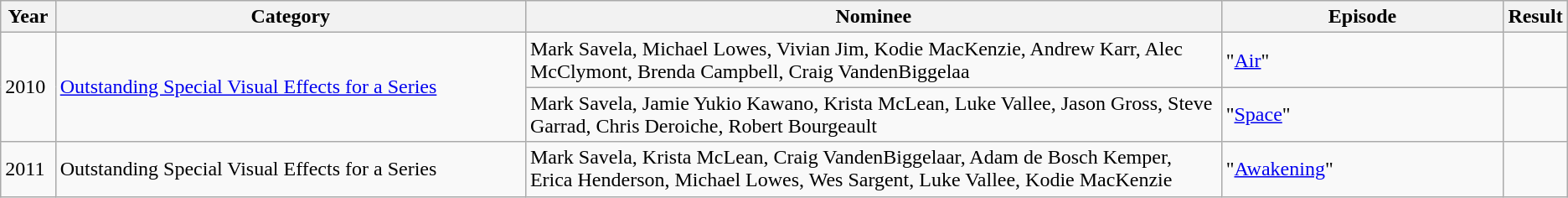<table class="wikitable">
<tr>
<th width="3.5%">Year</th>
<th width="30%">Category</th>
<th>Nominee</th>
<th width="18%">Episode</th>
<th width="3.5%">Result</th>
</tr>
<tr>
<td rowspan=2>2010</td>
<td rowspan=2><a href='#'>Outstanding Special Visual Effects for a Series</a></td>
<td>Mark Savela, Michael Lowes, Vivian Jim, Kodie MacKenzie, Andrew Karr, Alec McClymont, Brenda Campbell, Craig VandenBiggelaa</td>
<td>"<a href='#'>Air</a>"</td>
<td></td>
</tr>
<tr>
<td>Mark Savela, Jamie Yukio Kawano, Krista McLean, Luke Vallee, Jason Gross, Steve Garrad, Chris Deroiche, Robert Bourgeault</td>
<td>"<a href='#'>Space</a>"</td>
<td></td>
</tr>
<tr>
<td>2011</td>
<td>Outstanding Special Visual Effects for a Series</td>
<td>Mark Savela, Krista McLean, Craig VandenBiggelaar, Adam de Bosch Kemper, Erica Henderson, Michael Lowes, Wes Sargent, Luke Vallee, Kodie MacKenzie</td>
<td>"<a href='#'>Awakening</a>"</td>
<td></td>
</tr>
</table>
